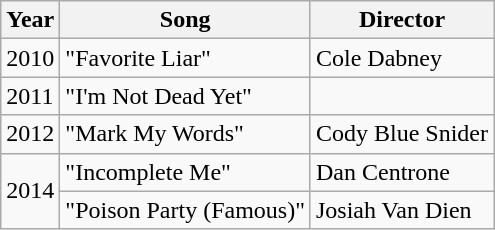<table class="wikitable">
<tr>
<th>Year</th>
<th>Song</th>
<th>Director</th>
</tr>
<tr>
<td>2010</td>
<td>"Favorite Liar"</td>
<td>Cole Dabney</td>
</tr>
<tr>
<td>2011</td>
<td>"I'm Not Dead Yet"</td>
<td></td>
</tr>
<tr>
<td>2012</td>
<td>"Mark My Words"</td>
<td>Cody Blue Snider</td>
</tr>
<tr>
<td rowspan="2">2014</td>
<td>"Incomplete Me"</td>
<td>Dan Centrone</td>
</tr>
<tr>
<td>"Poison Party (Famous)"</td>
<td>Josiah Van Dien</td>
</tr>
</table>
